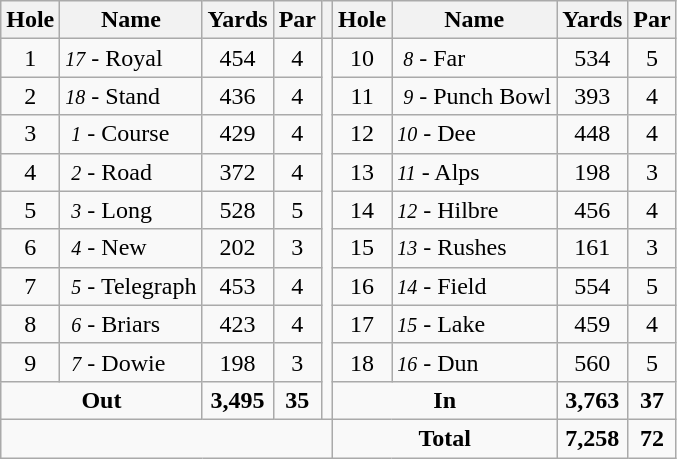<table class=wikitable>
<tr>
<th>Hole</th>
<th>Name</th>
<th>Yards</th>
<th>Par</th>
<th></th>
<th>Hole</th>
<th>Name</th>
<th>Yards</th>
<th>Par</th>
</tr>
<tr>
<td align=center>1</td>
<td><small><em>17</em></small> - Royal</td>
<td align=center>454</td>
<td align=center>4</td>
<td rowspan=10></td>
<td align=center>10</td>
<td> <small><em>8</em></small> - Far</td>
<td align=center>534</td>
<td align=center>5</td>
</tr>
<tr>
<td align=center>2</td>
<td><small><em>18</em></small> - Stand</td>
<td align=center>436</td>
<td align=center>4</td>
<td align=center>11</td>
<td> <small><em>9</em></small> - Punch Bowl</td>
<td align=center>393</td>
<td align=center>4</td>
</tr>
<tr>
<td align=center>3</td>
<td> <small><em>1</em></small> - Course</td>
<td align=center>429</td>
<td align=center>4</td>
<td align=center>12</td>
<td><small><em>10</em></small> - Dee</td>
<td align=center>448</td>
<td align=center>4</td>
</tr>
<tr>
<td align=center>4</td>
<td> <small><em>2</em></small> - Road</td>
<td align=center>372</td>
<td align=center>4</td>
<td align=center>13</td>
<td><small><em>11</em></small> - Alps</td>
<td align=center>198</td>
<td align=center>3</td>
</tr>
<tr>
<td align=center>5</td>
<td> <small><em>3</em></small> - Long</td>
<td align=center>528</td>
<td align=center>5</td>
<td align=center>14</td>
<td><small><em>12</em></small> - Hilbre</td>
<td align=center>456</td>
<td align=center>4</td>
</tr>
<tr>
<td align=center>6</td>
<td> <small><em>4</em></small> - New</td>
<td align=center>202</td>
<td align=center>3</td>
<td align=center>15</td>
<td><small><em>13</em></small> - Rushes</td>
<td align=center>161</td>
<td align=center>3</td>
</tr>
<tr>
<td align=center>7</td>
<td> <small><em>5</em></small> - Telegraph</td>
<td align=center>453</td>
<td align=center>4</td>
<td align=center>16</td>
<td><small><em>14</em></small> - Field</td>
<td align=center>554</td>
<td align=center>5</td>
</tr>
<tr>
<td align=center>8</td>
<td> <small><em>6</em></small> - Briars</td>
<td align=center>423</td>
<td align=center>4</td>
<td align=center>17</td>
<td><small><em>15</em></small> - Lake</td>
<td align=center>459</td>
<td align=center>4</td>
</tr>
<tr>
<td align=center>9</td>
<td> <small><em>7</em></small> - Dowie</td>
<td align=center>198</td>
<td align=center>3</td>
<td align=center>18</td>
<td><small><em>16</em></small> - Dun</td>
<td align=center>560</td>
<td align=center>5</td>
</tr>
<tr>
<td colspan="2" style="text-align:center;"><strong>Out</strong></td>
<td align=center><strong>3,495</strong></td>
<td align=center><strong>35</strong></td>
<td colspan="2" style="text-align:center;"><strong>In</strong></td>
<td align=center><strong>3,763</strong></td>
<td align=center><strong>37</strong></td>
</tr>
<tr>
<td colspan=5></td>
<td colspan="2" style="text-align:center;"><strong>Total</strong></td>
<td align=center><strong>7,258</strong></td>
<td align=center><strong>72</strong></td>
</tr>
</table>
